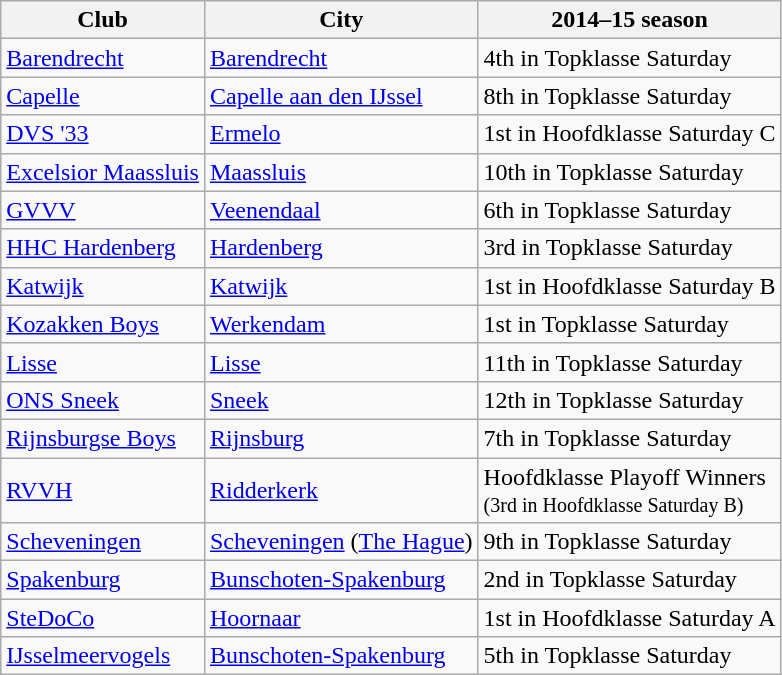<table class="wikitable">
<tr>
<th>Club</th>
<th>City</th>
<th>2014–15 season</th>
</tr>
<tr>
<td><a href='#'>Barendrecht</a></td>
<td><a href='#'>Barendrecht</a></td>
<td>4th in Topklasse Saturday</td>
</tr>
<tr>
<td><a href='#'>Capelle</a></td>
<td><a href='#'>Capelle aan den IJssel</a></td>
<td>8th in Topklasse Saturday</td>
</tr>
<tr>
<td><a href='#'>DVS '33</a></td>
<td><a href='#'>Ermelo</a></td>
<td>1st in Hoofdklasse Saturday C</td>
</tr>
<tr>
<td><a href='#'>Excelsior Maassluis</a></td>
<td><a href='#'>Maassluis</a></td>
<td>10th in Topklasse Saturday</td>
</tr>
<tr>
<td><a href='#'>GVVV</a></td>
<td><a href='#'>Veenendaal</a></td>
<td>6th in Topklasse Saturday</td>
</tr>
<tr>
<td><a href='#'>HHC Hardenberg</a></td>
<td><a href='#'>Hardenberg</a></td>
<td>3rd in Topklasse Saturday</td>
</tr>
<tr>
<td><a href='#'>Katwijk</a></td>
<td><a href='#'>Katwijk</a></td>
<td>1st in Hoofdklasse Saturday B</td>
</tr>
<tr>
<td><a href='#'>Kozakken Boys</a></td>
<td><a href='#'>Werkendam</a></td>
<td>1st in Topklasse Saturday</td>
</tr>
<tr>
<td><a href='#'>Lisse</a></td>
<td><a href='#'>Lisse</a></td>
<td>11th in Topklasse Saturday</td>
</tr>
<tr>
<td><a href='#'>ONS Sneek</a></td>
<td><a href='#'>Sneek</a></td>
<td>12th in Topklasse Saturday</td>
</tr>
<tr>
<td><a href='#'>Rijnsburgse Boys</a></td>
<td><a href='#'>Rijnsburg</a></td>
<td>7th in Topklasse Saturday</td>
</tr>
<tr>
<td><a href='#'>RVVH</a></td>
<td><a href='#'>Ridderkerk</a></td>
<td>Hoofdklasse Playoff Winners<br><small>(3rd in Hoofdklasse Saturday B)</small></td>
</tr>
<tr>
<td><a href='#'>Scheveningen</a></td>
<td><a href='#'>Scheveningen</a> (<a href='#'>The Hague</a>)</td>
<td>9th in Topklasse Saturday</td>
</tr>
<tr>
<td><a href='#'>Spakenburg</a></td>
<td><a href='#'>Bunschoten-Spakenburg</a></td>
<td>2nd in Topklasse Saturday</td>
</tr>
<tr>
<td><a href='#'>SteDoCo</a></td>
<td><a href='#'>Hoornaar</a></td>
<td>1st in Hoofdklasse Saturday A</td>
</tr>
<tr>
<td><a href='#'>IJsselmeervogels</a></td>
<td><a href='#'>Bunschoten-Spakenburg</a></td>
<td>5th in Topklasse Saturday</td>
</tr>
</table>
